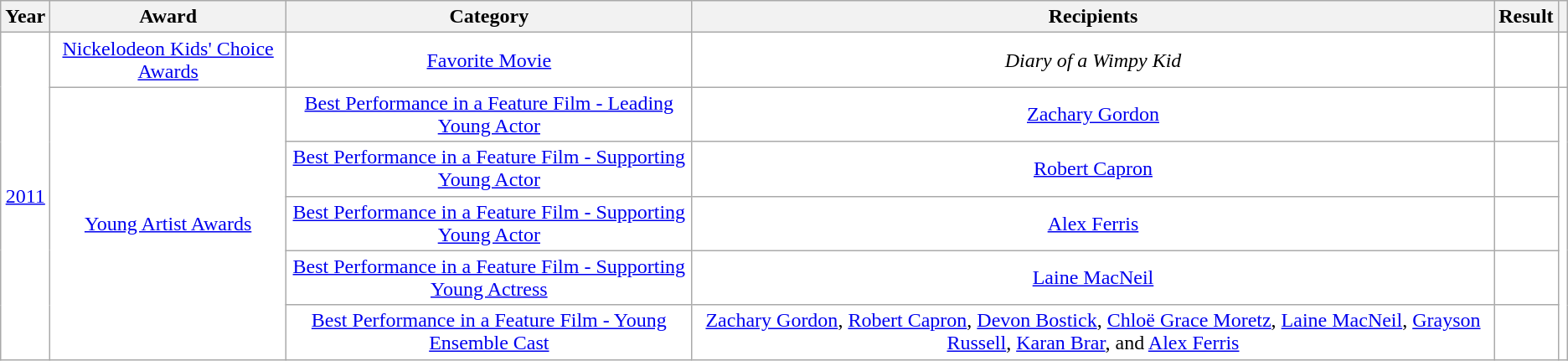<table class="wikitable" rowspan=6; style="text-align: center; background:#ffffff;">
<tr>
<th>Year</th>
<th>Award</th>
<th>Category</th>
<th>Recipients</th>
<th>Result</th>
<th></th>
</tr>
<tr>
<td rowspan="6"><a href='#'>2011</a></td>
<td><a href='#'>Nickelodeon Kids' Choice Awards</a></td>
<td><a href='#'>Favorite Movie</a></td>
<td><em>Diary of a Wimpy Kid</em></td>
<td></td>
<td></td>
</tr>
<tr>
<td rowspan=5><a href='#'>Young Artist Awards</a></td>
<td><a href='#'>Best Performance in a Feature Film - Leading Young Actor</a></td>
<td><a href='#'>Zachary Gordon</a></td>
<td></td>
<td rowspan=5></td>
</tr>
<tr>
<td><a href='#'>Best Performance in a Feature Film - Supporting Young Actor</a></td>
<td><a href='#'>Robert Capron</a></td>
<td></td>
</tr>
<tr>
<td><a href='#'>Best Performance in a Feature Film - Supporting Young Actor</a></td>
<td><a href='#'>Alex Ferris</a></td>
<td></td>
</tr>
<tr>
<td><a href='#'>Best Performance in a Feature Film - Supporting Young Actress</a></td>
<td><a href='#'>Laine MacNeil</a></td>
<td></td>
</tr>
<tr>
<td><a href='#'>Best Performance in a Feature Film - Young Ensemble Cast</a></td>
<td><a href='#'>Zachary Gordon</a>, <a href='#'>Robert Capron</a>, <a href='#'>Devon Bostick</a>, <a href='#'>Chloë Grace Moretz</a>, <a href='#'>Laine MacNeil</a>, <a href='#'>Grayson Russell</a>, <a href='#'>Karan Brar</a>, and <a href='#'>Alex Ferris</a></td>
<td></td>
</tr>
</table>
